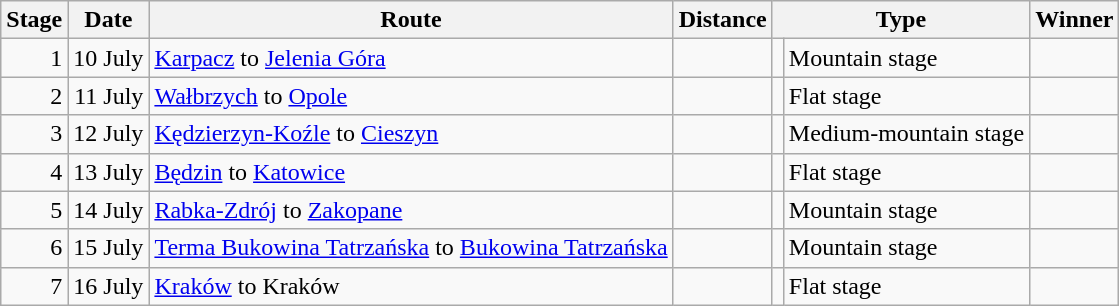<table class="wikitable">
<tr>
<th>Stage</th>
<th>Date</th>
<th>Route</th>
<th>Distance</th>
<th colspan="2">Type</th>
<th>Winner</th>
</tr>
<tr>
<td align=right>1</td>
<td align=right>10 July</td>
<td><a href='#'>Karpacz</a> to <a href='#'>Jelenia Góra</a></td>
<td></td>
<td></td>
<td>Mountain stage</td>
<td></td>
</tr>
<tr>
<td align=right>2</td>
<td align=right>11 July</td>
<td><a href='#'>Wałbrzych</a> to <a href='#'>Opole</a></td>
<td></td>
<td></td>
<td>Flat stage</td>
<td></td>
</tr>
<tr>
<td align=right>3</td>
<td align=right>12 July</td>
<td><a href='#'>Kędzierzyn-Koźle</a> to <a href='#'>Cieszyn</a></td>
<td></td>
<td></td>
<td>Medium-mountain stage</td>
<td></td>
</tr>
<tr>
<td align=right>4</td>
<td align=right>13 July</td>
<td><a href='#'>Będzin</a> to <a href='#'>Katowice</a></td>
<td></td>
<td></td>
<td>Flat stage</td>
<td></td>
</tr>
<tr>
<td align=right>5</td>
<td align=right>14 July</td>
<td><a href='#'>Rabka-Zdrój</a> to <a href='#'>Zakopane</a></td>
<td></td>
<td></td>
<td>Mountain stage</td>
<td></td>
</tr>
<tr>
<td align=right>6</td>
<td align=right>15 July</td>
<td><a href='#'>Terma Bukowina Tatrzańska</a> to <a href='#'>Bukowina Tatrzańska</a></td>
<td></td>
<td></td>
<td>Mountain stage</td>
<td></td>
</tr>
<tr>
<td align=right>7</td>
<td align=right>16 July</td>
<td><a href='#'>Kraków</a> to Kraków</td>
<td></td>
<td></td>
<td>Flat stage</td>
<td></td>
</tr>
</table>
